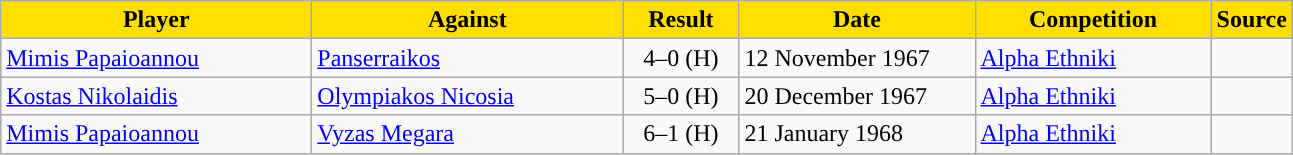<table class="wikitable">
<tr>
<th width=200 style="background:#FFDE00">Player</th>
<th width=200 style="background:#FFDE00">Against</th>
<th width=70 style="background:#FFDE00">Result</th>
<th width=150 style="background:#FFDE00">Date</th>
<th width=150 style="background:#FFDE00">Competition</th>
<th style="background:#FFDE00">Source</th>
</tr>
<tr>
<td> <a href='#'>Mimis Papaioannou</a></td>
<td> <a href='#'>Panserraikos</a></td>
<td align=center>4–0 (H)</td>
<td>12 November 1967</td>
<td><a href='#'>Alpha Ethniki</a></td>
<td align=center></td>
</tr>
<tr>
<td> <a href='#'>Kostas Nikolaidis</a></td>
<td> <a href='#'>Olympiakos Nicosia</a></td>
<td align=center>5–0 (H)</td>
<td>20 December 1967</td>
<td><a href='#'>Alpha Ethniki</a></td>
<td align=center></td>
</tr>
<tr>
<td> <a href='#'>Mimis Papaioannou</a></td>
<td> <a href='#'>Vyzas Megara</a></td>
<td align=center>6–1 (H)</td>
<td>21 January 1968</td>
<td><a href='#'>Alpha Ethniki</a></td>
<td align=center></td>
</tr>
</table>
